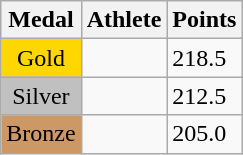<table class="wikitable">
<tr>
<th>Medal</th>
<th>Athlete</th>
<th>Points</th>
</tr>
<tr>
<td style="text-align:center;background-color:gold;">Gold</td>
<td></td>
<td>218.5</td>
</tr>
<tr>
<td style="text-align:center;background-color:silver;">Silver</td>
<td></td>
<td>212.5</td>
</tr>
<tr>
<td style="text-align:center;background-color:#CC9966;">Bronze</td>
<td></td>
<td>205.0</td>
</tr>
</table>
